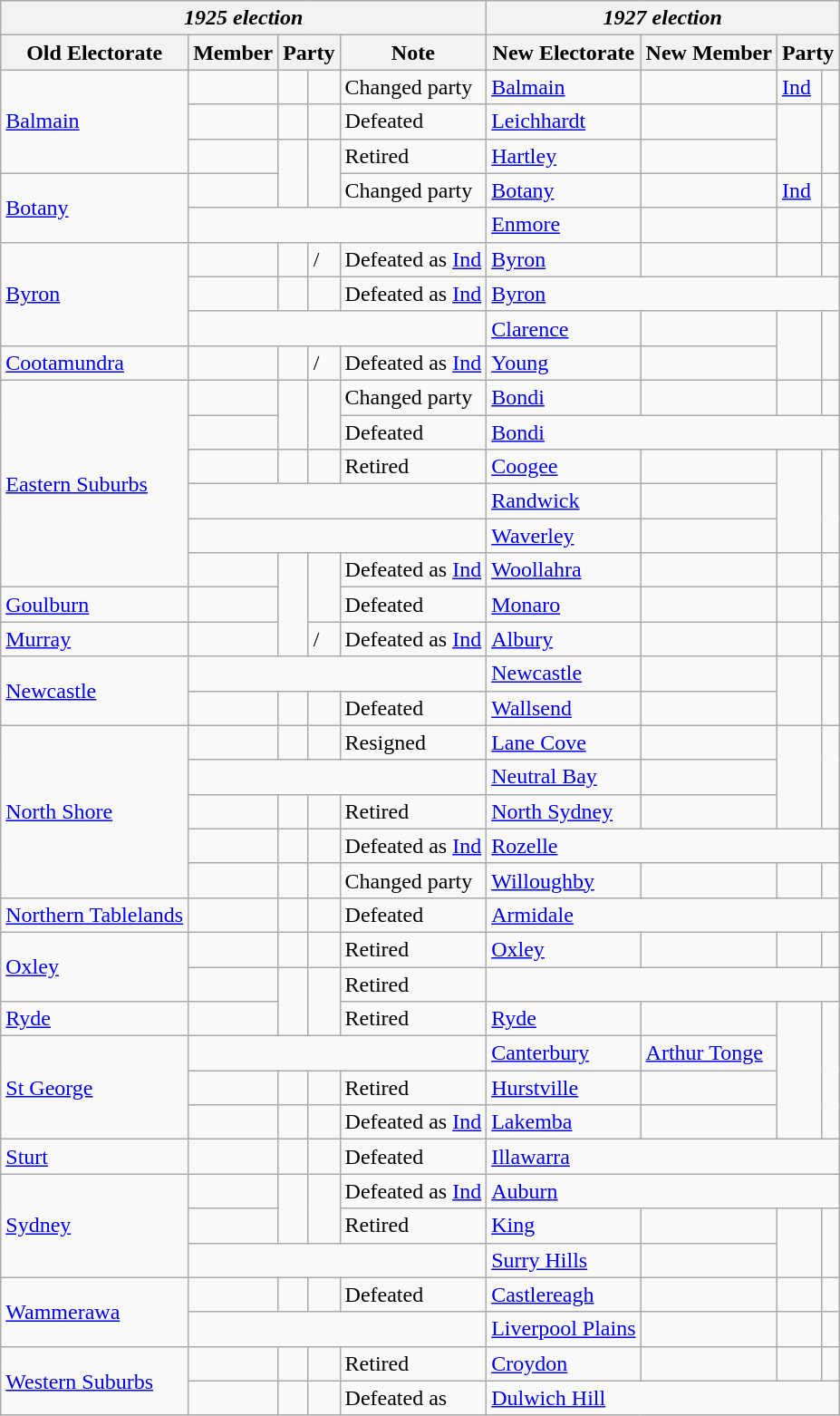<table class="wikitable sortable">
<tr>
<th colspan="5"><em>1925 election</em></th>
<th colspan="4"><em>1927 election</em></th>
</tr>
<tr>
<th>Old Electorate</th>
<th>Member</th>
<th colspan="2">Party</th>
<th>Note</th>
<th>New Electorate</th>
<th>New Member</th>
<th colspan="2">Party</th>
</tr>
<tr>
<td rowspan="3"><a href='#'>Balmain</a></td>
<td></td>
<td> </td>
<td></td>
<td>Changed party</td>
<td><a href='#'>Balmain</a></td>
<td></td>
<td><a href='#'>Ind</a> </td>
<td> </td>
</tr>
<tr>
<td></td>
<td> </td>
<td></td>
<td>Defeated</td>
<td><a href='#'>Leichhardt</a></td>
<td></td>
<td rowspan="2"></td>
<td rowspan="2" > </td>
</tr>
<tr>
<td></td>
<td rowspan="2" > </td>
<td rowspan="2"></td>
<td>Retired</td>
<td><a href='#'>Hartley</a></td>
<td></td>
</tr>
<tr>
<td rowspan="2"><a href='#'>Botany</a></td>
<td></td>
<td>Changed party</td>
<td><a href='#'>Botany</a></td>
<td></td>
<td><a href='#'>Ind</a> </td>
<td> </td>
</tr>
<tr>
<td colspan="4"></td>
<td><a href='#'>Enmore</a></td>
<td></td>
<td></td>
<td> </td>
</tr>
<tr>
<td rowspan="3"><a href='#'>Byron</a></td>
<td></td>
<td> </td>
<td> / </td>
<td>Defeated as <a href='#'>Ind</a> </td>
<td><a href='#'>Byron</a></td>
<td></td>
<td></td>
<td> </td>
</tr>
<tr>
<td></td>
<td> </td>
<td></td>
<td>Defeated as <a href='#'>Ind</a> </td>
<td colspan="4"><a href='#'>Byron</a></td>
</tr>
<tr>
<td colspan="4"></td>
<td><a href='#'>Clarence</a></td>
<td></td>
<td rowspan="2"></td>
<td rowspan="2" > </td>
</tr>
<tr>
<td><a href='#'>Cootamundra</a></td>
<td></td>
<td> </td>
<td> / </td>
<td>Defeated as <a href='#'>Ind</a> </td>
<td><a href='#'>Young</a></td>
<td></td>
</tr>
<tr>
<td rowspan="6"><a href='#'>Eastern Suburbs</a></td>
<td></td>
<td rowspan="2" > </td>
<td rowspan="2"></td>
<td>Changed party</td>
<td><a href='#'>Bondi</a></td>
<td></td>
<td></td>
<td> </td>
</tr>
<tr>
<td></td>
<td>Defeated</td>
<td colspan="4"><a href='#'>Bondi</a></td>
</tr>
<tr>
<td></td>
<td> </td>
<td></td>
<td>Retired</td>
<td><a href='#'>Coogee</a></td>
<td></td>
<td rowspan="3"></td>
<td rowspan="3" > </td>
</tr>
<tr>
<td colspan="4"></td>
<td><a href='#'>Randwick</a></td>
<td></td>
</tr>
<tr>
<td colspan="4"></td>
<td><a href='#'>Waverley</a></td>
<td></td>
</tr>
<tr>
<td></td>
<td rowspan="3" > </td>
<td rowspan="2"></td>
<td>Defeated as <a href='#'>Ind</a> </td>
<td><a href='#'>Woollahra</a></td>
<td></td>
<td></td>
<td> </td>
</tr>
<tr>
<td><a href='#'>Goulburn</a></td>
<td></td>
<td>Defeated</td>
<td><a href='#'>Monaro</a></td>
<td></td>
<td></td>
<td> </td>
</tr>
<tr>
<td><a href='#'>Murray</a></td>
<td></td>
<td> / </td>
<td>Defeated as <a href='#'>Ind</a> </td>
<td><a href='#'>Albury</a></td>
<td></td>
<td></td>
<td> </td>
</tr>
<tr>
<td rowspan="2"><a href='#'>Newcastle</a></td>
<td colspan="4"></td>
<td><a href='#'>Newcastle</a></td>
<td></td>
<td rowspan="2"></td>
<td rowspan="2" > </td>
</tr>
<tr>
<td></td>
<td> </td>
<td></td>
<td>Defeated</td>
<td><a href='#'>Wallsend</a></td>
<td></td>
</tr>
<tr>
<td rowspan="5"><a href='#'>North Shore</a></td>
<td></td>
<td> </td>
<td></td>
<td>Resigned</td>
<td><a href='#'>Lane Cove</a></td>
<td></td>
<td rowspan="3"></td>
<td rowspan="3" > </td>
</tr>
<tr>
<td colspan="4"></td>
<td><a href='#'>Neutral Bay</a></td>
<td></td>
</tr>
<tr>
<td></td>
<td> </td>
<td></td>
<td>Retired</td>
<td><a href='#'>North Sydney</a></td>
<td></td>
</tr>
<tr>
<td></td>
<td> </td>
<td></td>
<td>Defeated as <a href='#'>Ind</a> </td>
<td colspan="4"><a href='#'>Rozelle</a></td>
</tr>
<tr>
<td></td>
<td> </td>
<td></td>
<td>Changed party</td>
<td><a href='#'>Willoughby</a></td>
<td></td>
<td></td>
<td> </td>
</tr>
<tr>
<td><a href='#'>Northern Tablelands</a></td>
<td></td>
<td> </td>
<td></td>
<td>Defeated</td>
<td colspan="4"><a href='#'>Armidale</a></td>
</tr>
<tr>
<td rowspan="2"><a href='#'>Oxley</a></td>
<td></td>
<td> </td>
<td></td>
<td>Retired</td>
<td><a href='#'>Oxley</a></td>
<td></td>
<td></td>
<td> </td>
</tr>
<tr>
<td></td>
<td rowspan="2" > </td>
<td rowspan="2"></td>
<td>Retired</td>
<td colspan="4"></td>
</tr>
<tr>
<td><a href='#'>Ryde</a></td>
<td></td>
<td>Retired</td>
<td><a href='#'>Ryde</a></td>
<td></td>
<td rowspan="4"></td>
<td rowspan="4" > </td>
</tr>
<tr>
<td rowspan="3"><a href='#'>St George</a></td>
<td colspan="4"></td>
<td><a href='#'>Canterbury</a></td>
<td><a href='#'>Arthur Tonge</a></td>
</tr>
<tr>
<td></td>
<td> </td>
<td></td>
<td>Retired</td>
<td><a href='#'>Hurstville</a></td>
<td></td>
</tr>
<tr>
<td></td>
<td> </td>
<td></td>
<td>Defeated as <a href='#'>Ind</a> </td>
<td><a href='#'>Lakemba</a></td>
<td></td>
</tr>
<tr>
<td><a href='#'>Sturt</a></td>
<td></td>
<td> </td>
<td></td>
<td>Defeated</td>
<td colspan="4"><a href='#'>Illawarra</a></td>
</tr>
<tr>
<td rowspan="3"><a href='#'>Sydney</a></td>
<td></td>
<td rowspan="2" > </td>
<td rowspan="2"></td>
<td>Defeated as <a href='#'>Ind</a> </td>
<td colspan="4"><a href='#'>Auburn</a></td>
</tr>
<tr>
<td></td>
<td>Retired</td>
<td><a href='#'>King</a></td>
<td></td>
<td rowspan="2"></td>
<td rowspan="2" > </td>
</tr>
<tr>
<td colspan="4"></td>
<td><a href='#'>Surry Hills</a></td>
<td></td>
</tr>
<tr>
<td rowspan="2"><a href='#'>Wammerawa</a></td>
<td></td>
<td> </td>
<td></td>
<td>Defeated</td>
<td><a href='#'>Castlereagh</a></td>
<td></td>
<td></td>
<td></td>
</tr>
<tr>
<td colspan="4"></td>
<td><a href='#'>Liverpool Plains</a></td>
<td></td>
<td></td>
<td> </td>
</tr>
<tr>
<td rowspan="2"><a href='#'>Western Suburbs</a></td>
<td></td>
<td> </td>
<td></td>
<td>Retired</td>
<td><a href='#'>Croydon</a></td>
<td></td>
<td></td>
<td> </td>
</tr>
<tr>
<td></td>
<td> </td>
<td></td>
<td>Defeated as </td>
<td colspan="4"><a href='#'>Dulwich Hill</a></td>
</tr>
</table>
